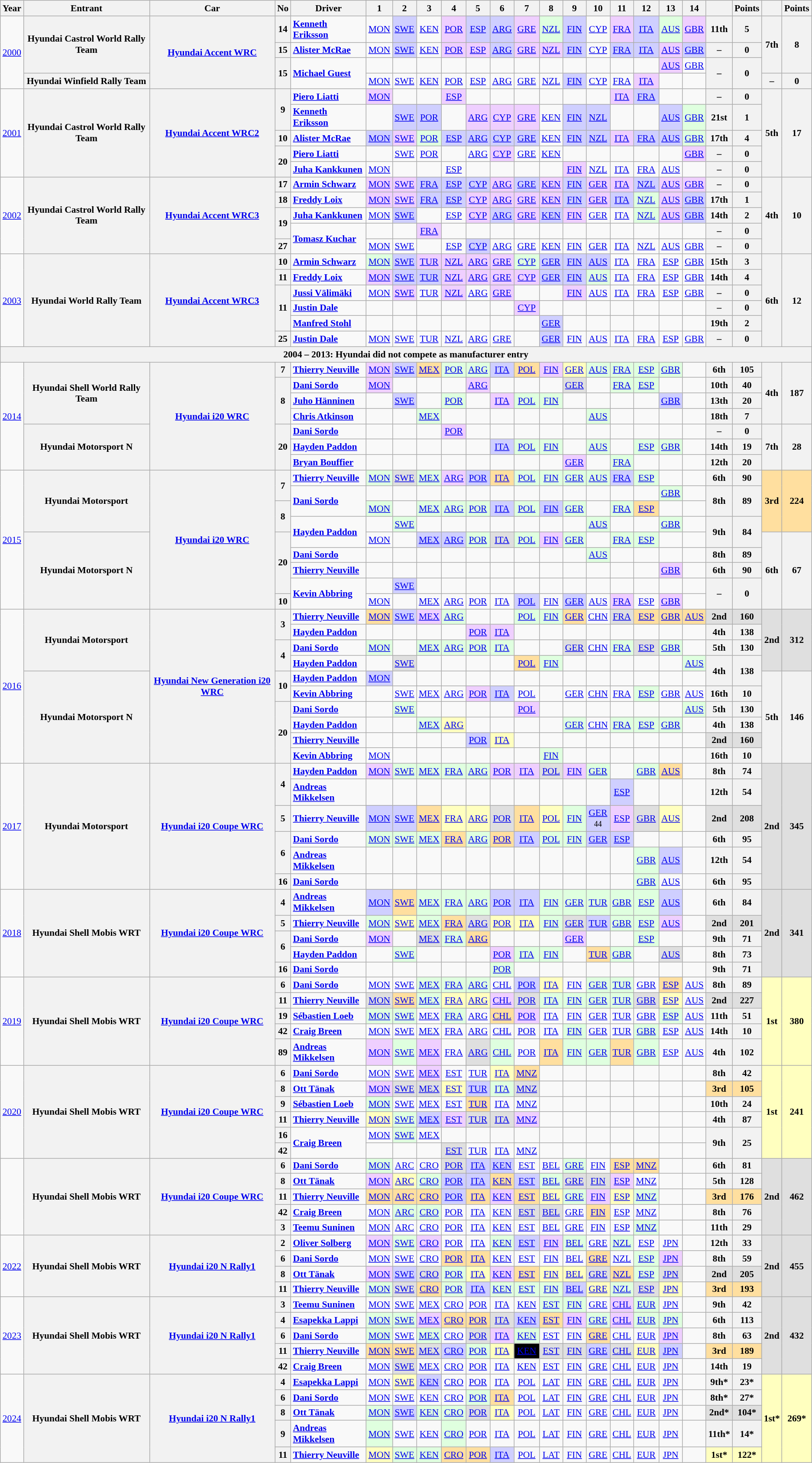<table class="wikitable" style="text-align:center; font-size:90%">
<tr>
<th>Year</th>
<th>Entrant</th>
<th>Car</th>
<th>No</th>
<th>Driver</th>
<th>1</th>
<th>2</th>
<th>3</th>
<th>4</th>
<th>5</th>
<th>6</th>
<th>7</th>
<th>8</th>
<th>9</th>
<th>10</th>
<th>11</th>
<th>12</th>
<th>13</th>
<th>14</th>
<th></th>
<th>Points</th>
<th></th>
<th>Points</th>
</tr>
<tr>
<td rowspan="4"><a href='#'>2000</a></td>
<th rowspan="3">Hyundai Castrol World Rally Team</th>
<th rowspan="4"><a href='#'>Hyundai Accent WRC</a></th>
<th>14</th>
<td align="left"> <strong><a href='#'>Kenneth Eriksson</a></strong></td>
<td><a href='#'>MON</a></td>
<td style="background:#CFCFFF;"><a href='#'>SWE</a><br></td>
<td><a href='#'>KEN</a></td>
<td style="background:#EFCFFF;"><a href='#'>POR</a><br></td>
<td style="background:#CFCFFF;"><a href='#'>ESP</a><br></td>
<td style="background:#CFCFFF;"><a href='#'>ARG</a><br></td>
<td style="background:#EFCFFF;"><a href='#'>GRE</a><br></td>
<td style="background:#DFFFDF;"><a href='#'>NZL</a><br></td>
<td style="background:#CFCFFF;"><a href='#'>FIN</a><br></td>
<td><a href='#'>CYP</a></td>
<td style="background:#EFCFFF;"><a href='#'>FRA</a><br></td>
<td style="background:#CFCFFF;"><a href='#'>ITA</a><br></td>
<td style="background:#DFFFDF;"><a href='#'>AUS</a><br></td>
<td style="background:#EFCFFF;"><a href='#'>GBR</a><br></td>
<th>11th</th>
<th>5</th>
<th rowspan="3">7th</th>
<th rowspan="3">8</th>
</tr>
<tr>
<th>15</th>
<td align="left"> <strong><a href='#'>Alister McRae</a></strong></td>
<td><a href='#'>MON</a></td>
<td style="background:#CFCFFF;"><a href='#'>SWE</a><br></td>
<td><a href='#'>KEN</a></td>
<td style="background:#EFCFFF;"><a href='#'>POR</a><br></td>
<td style="background:#EFCFFF;"><a href='#'>ESP</a><br></td>
<td style="background:#CFCFFF;"><a href='#'>ARG</a><br></td>
<td style="background:#EFCFFF;"><a href='#'>GRE</a><br></td>
<td style="background:#EFCFFF;"><a href='#'>NZL</a><br></td>
<td style="background:#CFCFFF;"><a href='#'>FIN</a><br></td>
<td><a href='#'>CYP</a></td>
<td style="background:#CFCFFF;"><a href='#'>FRA</a><br></td>
<td style="background:#CFCFFF;"><a href='#'>ITA</a><br></td>
<td style="background:#EFCFFF;"><a href='#'>AUS</a><br></td>
<td style="background:#CFCFFF;"><a href='#'>GBR</a><br></td>
<th>–</th>
<th>0</th>
</tr>
<tr>
<th rowspan="2">15</th>
<td rowspan="2" align="left"> <strong><a href='#'>Michael Guest</a></strong></td>
<td></td>
<td></td>
<td></td>
<td></td>
<td></td>
<td></td>
<td></td>
<td></td>
<td></td>
<td></td>
<td></td>
<td></td>
<td style="background:#EFCFFF;"><a href='#'>AUS</a><br></td>
<td><a href='#'>GBR</a></td>
<th rowspan="2">–</th>
<th rowspan="2">0</th>
</tr>
<tr>
<th>Hyundai Winfield Rally Team</th>
<td><a href='#'>MON</a></td>
<td><a href='#'>SWE</a></td>
<td><a href='#'>KEN</a></td>
<td><a href='#'>POR</a></td>
<td><a href='#'>ESP</a></td>
<td><a href='#'>ARG</a></td>
<td><a href='#'>GRE</a></td>
<td><a href='#'>NZL</a></td>
<td style="background:#CFCFFF;"><a href='#'>FIN</a><br></td>
<td><a href='#'>CYP</a></td>
<td><a href='#'>FRA</a></td>
<td style="background:#EFCFFF;"><a href='#'>ITA</a><br></td>
<td></td>
<td></td>
<th>–</th>
<th>0</th>
</tr>
<tr>
<td rowspan="5"><a href='#'>2001</a></td>
<th rowspan="5">Hyundai Castrol World Rally Team</th>
<th rowspan="5"><a href='#'>Hyundai Accent WRC2</a></th>
<th rowspan="2">9</th>
<td align="left"> <strong><a href='#'>Piero Liatti</a></strong></td>
<td style="background:#EFCFFF;"><a href='#'>MON</a><br></td>
<td></td>
<td></td>
<td style="background:#EFCFFF;"><a href='#'>ESP</a><br></td>
<td></td>
<td></td>
<td></td>
<td></td>
<td></td>
<td></td>
<td style="background:#EFCFFF;"><a href='#'>ITA</a><br></td>
<td style="background:#CFCFFF;"><a href='#'>FRA</a><br></td>
<td></td>
<td></td>
<th>–</th>
<th>0</th>
<th rowspan="5">5th</th>
<th rowspan="5">17</th>
</tr>
<tr>
<td align="left"> <strong><a href='#'>Kenneth Eriksson</a></strong></td>
<td></td>
<td style="background:#CFCFFF;"><a href='#'>SWE</a><br></td>
<td style="background:#CFCFFF;"><a href='#'>POR</a><br></td>
<td></td>
<td style="background:#EFCFFF;"><a href='#'>ARG</a><br></td>
<td style="background:#EFCFFF;"><a href='#'>CYP</a><br></td>
<td style="background:#EFCFFF;"><a href='#'>GRE</a><br></td>
<td><a href='#'>KEN</a></td>
<td style="background:#CFCFFF;"><a href='#'>FIN</a><br></td>
<td style="background:#CFCFFF;"><a href='#'>NZL</a><br></td>
<td></td>
<td></td>
<td style="background:#CFCFFF;"><a href='#'>AUS</a><br></td>
<td style="background:#DFFFDF;"><a href='#'>GBR</a><br></td>
<th><strong>21st</strong></th>
<th><strong>1</strong></th>
</tr>
<tr>
<th>10</th>
<td align="left"> <strong><a href='#'>Alister McRae</a></strong></td>
<td style="background:#CFCFFF;"><a href='#'>MON</a><br></td>
<td style="background:#EFCFFF;"><a href='#'>SWE</a><br></td>
<td style="background:#DFFFDF;"><a href='#'>POR</a><br></td>
<td style="background:#CFCFFF;"><a href='#'>ESP</a><br></td>
<td style="background:#CFCFFF;"><a href='#'>ARG</a><br></td>
<td style="background:#CFCFFF;"><a href='#'>CYP</a><br></td>
<td style="background:#CFCFFF;"><a href='#'>GRE</a><br></td>
<td><a href='#'>KEN</a></td>
<td style="background:#CFCFFF;"><a href='#'>FIN</a><br></td>
<td style="background:#CFCFFF;"><a href='#'>NZL</a><br></td>
<td style="background:#EFCFFF;"><a href='#'>ITA</a><br></td>
<td style="background:#CFCFFF;"><a href='#'>FRA</a><br></td>
<td style="background:#CFCFFF;"><a href='#'>AUS</a><br></td>
<td style="background:#DFFFDF;"><a href='#'>GBR</a><br></td>
<th><strong>17th</strong></th>
<th><strong>4</strong></th>
</tr>
<tr>
<th rowspan="2">20</th>
<td align="left"> <strong><a href='#'>Piero Liatti</a></strong></td>
<td></td>
<td><a href='#'>SWE</a></td>
<td><a href='#'>POR</a></td>
<td></td>
<td><a href='#'>ARG</a></td>
<td style="background:#EFCFFF;"><a href='#'>CYP</a><br></td>
<td><a href='#'>GRE</a></td>
<td><a href='#'>KEN</a></td>
<td></td>
<td></td>
<td></td>
<td></td>
<td></td>
<td style="background:#EFCFFF;"><a href='#'>GBR</a><br></td>
<th>–</th>
<th>0</th>
</tr>
<tr>
<td align="left"> <strong><a href='#'>Juha Kankkunen</a></strong></td>
<td><a href='#'>MON</a></td>
<td></td>
<td></td>
<td><a href='#'>ESP</a></td>
<td></td>
<td></td>
<td></td>
<td></td>
<td style="background:#EFCFFF;"><a href='#'>FIN</a><br></td>
<td><a href='#'>NZL</a></td>
<td><a href='#'>ITA</a></td>
<td><a href='#'>FRA</a></td>
<td><a href='#'>AUS</a></td>
<td></td>
<th>–</th>
<th>0</th>
</tr>
<tr>
<td rowspan="5"><a href='#'>2002</a></td>
<th rowspan="5">Hyundai Castrol World Rally Team</th>
<th rowspan="5"><a href='#'>Hyundai Accent WRC3</a></th>
<th>17</th>
<td align="left"> <strong><a href='#'>Armin Schwarz</a></strong></td>
<td style="background:#EFCFFF;"><a href='#'>MON</a><br></td>
<td style="background:#EFCFFF;"><a href='#'>SWE</a><br></td>
<td style="background:#CFCFFF;"><a href='#'>FRA</a><br></td>
<td style="background:#CFCFFF;"><a href='#'>ESP</a><br></td>
<td style="background:#CFCFFF;"><a href='#'>CYP</a><br></td>
<td style="background:#EFCFFF;"><a href='#'>ARG</a><br></td>
<td style="background:#CFCFFF;"><a href='#'>GRE</a><br></td>
<td style="background:#EFCFFF;"><a href='#'>KEN</a><br></td>
<td style="background:#CFCFFF;"><a href='#'>FIN</a><br></td>
<td style="background:#EFCFFF;"><a href='#'>GER</a><br></td>
<td style="background:#EFCFFF;"><a href='#'>ITA</a><br></td>
<td style="background:#CFCFFF;"><a href='#'>NZL</a><br></td>
<td style="background:#EFCFFF;"><a href='#'>AUS</a><br></td>
<td style="background:#EFCFFF;"><a href='#'>GBR</a><br></td>
<th>–</th>
<th>0</th>
<th rowspan="5">4th</th>
<th rowspan="5">10</th>
</tr>
<tr>
<th>18</th>
<td align="left"> <strong><a href='#'>Freddy Loix</a></strong></td>
<td style="background:#EFCFFF;"><a href='#'>MON</a><br></td>
<td style="background:#EFCFFF;"><a href='#'>SWE</a><br></td>
<td style="background:#CFCFFF;"><a href='#'>FRA</a><br></td>
<td style="background:#CFCFFF;"><a href='#'>ESP</a><br></td>
<td style="background:#EFCFFF;"><a href='#'>CYP</a><br></td>
<td style="background:#EFCFFF;"><a href='#'>ARG</a><br></td>
<td style="background:#EFCFFF;"><a href='#'>GRE</a><br></td>
<td style="background:#EFCFFF;"><a href='#'>KEN</a><br></td>
<td style="background:#CFCFFF;"><a href='#'>FIN</a><br></td>
<td style="background:#EFCFFF;"><a href='#'>GER</a><br></td>
<td style="background:#CFCFFF;"><a href='#'>ITA</a><br></td>
<td style="background:#DFFFDF;"><a href='#'>NZL</a><br></td>
<td style="background:#EFCFFF;"><a href='#'>AUS</a><br></td>
<td style="background:#CFCFFF;"><a href='#'>GBR</a><br></td>
<th><strong>17th</strong></th>
<th><strong>1</strong></th>
</tr>
<tr>
<th rowspan="2">19</th>
<td align="left"> <strong><a href='#'>Juha Kankkunen</a></strong></td>
<td><a href='#'>MON</a></td>
<td style="background:#CFCFFF;"><a href='#'>SWE</a><br></td>
<td></td>
<td><a href='#'>ESP</a></td>
<td style="background:#EFCFFF;"><a href='#'>CYP</a><br></td>
<td style="background:#CFCFFF;"><a href='#'>ARG</a><br></td>
<td style="background:#EFCFFF;"><a href='#'>GRE</a><br></td>
<td style="background:#CFCFFF;"><a href='#'>KEN</a><br></td>
<td style="background:#EFCFFF;"><a href='#'>FIN</a><br></td>
<td><a href='#'>GER</a></td>
<td><a href='#'>ITA</a></td>
<td style="background:#DFFFDF;"><a href='#'>NZL</a><br></td>
<td style="background:#EFCFFF;"><a href='#'>AUS</a><br></td>
<td style="background:#CFCFFF;"><a href='#'>GBR</a><br></td>
<th><strong>14th</strong></th>
<th><strong>2</strong></th>
</tr>
<tr>
<td rowspan="2" align="left"> <strong><a href='#'>Tomasz Kuchar</a></strong></td>
<td></td>
<td></td>
<td style="background:#EFCFFF;"><a href='#'>FRA</a><br></td>
<td></td>
<td></td>
<td></td>
<td></td>
<td></td>
<td></td>
<td></td>
<td></td>
<td></td>
<td></td>
<td></td>
<th>–</th>
<th>0</th>
</tr>
<tr>
<th>27</th>
<td><a href='#'>MON</a></td>
<td><a href='#'>SWE</a></td>
<td></td>
<td><a href='#'>ESP</a></td>
<td style="background:#CFCFFF;"><a href='#'>CYP</a><br></td>
<td><a href='#'>ARG</a></td>
<td><a href='#'>GRE</a></td>
<td><a href='#'>KEN</a></td>
<td><a href='#'>FIN</a></td>
<td><a href='#'>GER</a></td>
<td><a href='#'>ITA</a></td>
<td><a href='#'>NZL</a></td>
<td><a href='#'>AUS</a></td>
<td><a href='#'>GBR</a></td>
<th>–</th>
<th>0</th>
</tr>
<tr>
<td rowspan="6"><a href='#'>2003</a></td>
<th rowspan="6">Hyundai World Rally Team</th>
<th rowspan="6"><a href='#'>Hyundai Accent WRC3</a></th>
<th>10</th>
<td align="left"> <strong><a href='#'>Armin Schwarz</a></strong></td>
<td style="background:#DFFFDF;"><a href='#'>MON</a><br></td>
<td style="background:#CFCFFF;"><a href='#'>SWE</a><br></td>
<td style="background:#EFCFFF;"><a href='#'>TUR</a><br></td>
<td style="background:#EFCFFF;"><a href='#'>NZL</a><br></td>
<td style="background:#EFCFFF;"><a href='#'>ARG</a><br></td>
<td style="background:#EFCFFF;"><a href='#'>GRE</a><br></td>
<td style="background:#DFFFDF;"><a href='#'>CYP</a><br></td>
<td style="background:#CFCFFF;"><a href='#'>GER</a><br></td>
<td style="background:#CFCFFF;"><a href='#'>FIN</a><br></td>
<td style="background:#CFCFFF;"><a href='#'>AUS</a><br></td>
<td><a href='#'>ITA</a></td>
<td><a href='#'>FRA</a></td>
<td><a href='#'>ESP</a></td>
<td><a href='#'>GBR</a></td>
<th>15th</th>
<th>3</th>
<th rowspan="6">6th</th>
<th rowspan="6">12</th>
</tr>
<tr>
<th>11</th>
<td align="left"> <strong><a href='#'>Freddy Loix</a></strong></td>
<td style="background:#EFCFFF;"><a href='#'>MON</a><br></td>
<td style="background:#CFCFFF;"><a href='#'>SWE</a><br></td>
<td style="background:#CFCFFF;"><a href='#'>TUR</a><br></td>
<td style="background:#EFCFFF;"><a href='#'>NZL</a><br></td>
<td style="background:#EFCFFF;"><a href='#'>ARG</a><br></td>
<td style="background:#EFCFFF;"><a href='#'>GRE</a><br></td>
<td style="background:#EFCFFF;"><a href='#'>CYP</a><br></td>
<td style="background:#CFCFFF;"><a href='#'>GER</a><br></td>
<td style="background:#CFCFFF;"><a href='#'>FIN</a><br></td>
<td style="background:#DFFFDF;"><a href='#'>AUS</a><br></td>
<td><a href='#'>ITA</a></td>
<td><a href='#'>FRA</a></td>
<td><a href='#'>ESP</a></td>
<td><a href='#'>GBR</a></td>
<th>14th</th>
<th>4</th>
</tr>
<tr>
<th rowspan="3">11</th>
<td align="left"> <strong><a href='#'>Jussi Välimäki</a></strong></td>
<td><a href='#'>MON</a></td>
<td style="background:#EFCFFF;"><a href='#'>SWE</a><br></td>
<td><a href='#'>TUR</a></td>
<td style="background:#EFCFFF;"><a href='#'>NZL</a><br></td>
<td><a href='#'>ARG</a></td>
<td style="background:#EFCFFF;"><a href='#'>GRE</a><br></td>
<td></td>
<td></td>
<td style="background:#EFCFFF;"><a href='#'>FIN</a><br></td>
<td><a href='#'>AUS</a></td>
<td><a href='#'>ITA</a></td>
<td><a href='#'>FRA</a></td>
<td><a href='#'>ESP</a></td>
<td><a href='#'>GBR</a></td>
<th>–</th>
<th>0</th>
</tr>
<tr>
<td align="left"> <strong><a href='#'>Justin Dale</a></strong></td>
<td></td>
<td></td>
<td></td>
<td></td>
<td></td>
<td></td>
<td style="background:#EFCFFF;"><a href='#'>CYP</a><br></td>
<td></td>
<td></td>
<td></td>
<td></td>
<td></td>
<td></td>
<td></td>
<th>–</th>
<th>0</th>
</tr>
<tr>
<td align="left"> <strong><a href='#'>Manfred Stohl</a></strong></td>
<td></td>
<td></td>
<td></td>
<td></td>
<td></td>
<td></td>
<td></td>
<td style="background:#CFCFFF;"><a href='#'>GER</a><br></td>
<td></td>
<td></td>
<td></td>
<td></td>
<td></td>
<td></td>
<th>19th</th>
<th>2</th>
</tr>
<tr>
<th>25</th>
<td align="left"> <strong><a href='#'>Justin Dale</a></strong></td>
<td><a href='#'>MON</a></td>
<td><a href='#'>SWE</a></td>
<td><a href='#'>TUR</a></td>
<td><a href='#'>NZL</a></td>
<td><a href='#'>ARG</a></td>
<td><a href='#'>GRE</a></td>
<td></td>
<td style="background:#CFCFFF;"><a href='#'>GER</a><br></td>
<td><a href='#'>FIN</a></td>
<td><a href='#'>AUS</a></td>
<td><a href='#'>ITA</a></td>
<td><a href='#'>FRA</a></td>
<td><a href='#'>ESP</a></td>
<td><a href='#'>GBR</a></td>
<th>–</th>
<th>0</th>
</tr>
<tr>
<th colspan="23">2004 – 2013: Hyundai did not compete as manufacturer entry</th>
</tr>
<tr>
<td rowspan="7"><a href='#'>2014</a></td>
<th rowspan="4">Hyundai Shell World Rally Team</th>
<th rowspan="7"><a href='#'>Hyundai i20 WRC</a></th>
<th>7</th>
<td align="left"> <strong><a href='#'>Thierry Neuville</a></strong></td>
<td style="background:#EFCFFF;"><a href='#'>MON</a><br></td>
<td style="background:#CFCFFF;"><a href='#'>SWE</a><br></td>
<td style="background:#FFDF9F;"><a href='#'>MEX</a><br></td>
<td style="background:#DFFFDF;"><a href='#'>POR</a><br></td>
<td style="background:#DFFFDF;"><a href='#'>ARG</a><br></td>
<td style="background:#CFCFFF;"><a href='#'>ITA</a><br></td>
<td style="background:#FFDF9F;"><a href='#'>POL</a><br></td>
<td style="background:#EFCFFF;"><a href='#'>FIN</a><br></td>
<td style="background:#FFFFBF;"><a href='#'>GER</a><br></td>
<td style="background:#DFFFDF;"><a href='#'>AUS</a><br></td>
<td style="background:#DFFFDF;"><a href='#'>FRA</a><br></td>
<td style="background:#DFFFDF;"><a href='#'>ESP</a><br></td>
<td style="background:#DFFFDF;"><a href='#'>GBR</a><br></td>
<td></td>
<th>6th</th>
<th>105</th>
<th rowspan="4">4th</th>
<th rowspan="4">187</th>
</tr>
<tr>
<th rowspan="3">8</th>
<td align="left"> <strong><a href='#'>Dani Sordo</a></strong></td>
<td style="background:#EFCFFF;"><a href='#'>MON</a><br></td>
<td></td>
<td></td>
<td></td>
<td style="background:#EFCFFF;"><a href='#'>ARG</a><br></td>
<td></td>
<td></td>
<td></td>
<td style="background:#DFDFDF;"><a href='#'>GER</a><br></td>
<td></td>
<td style="background:#DFFFDF;"><a href='#'>FRA</a><br></td>
<td style="background:#DFFFDF;"><a href='#'>ESP</a><br></td>
<td></td>
<td></td>
<th>10th</th>
<th>40</th>
</tr>
<tr>
<td align="left"> <strong><a href='#'>Juho Hänninen</a></strong></td>
<td></td>
<td style="background:#CFCFFF;"><a href='#'>SWE</a><br></td>
<td></td>
<td style="background:#DFFFDF;"><a href='#'>POR</a><br></td>
<td></td>
<td style="background:#EFCFFF;"><a href='#'>ITA</a><br></td>
<td style="background:#DFFFDF;"><a href='#'>POL</a><br></td>
<td style="background:#DFFFDF;"><a href='#'>FIN</a><br></td>
<td></td>
<td></td>
<td></td>
<td></td>
<td style="background:#CFCFFF;"><a href='#'>GBR</a><br></td>
<td></td>
<th>13th</th>
<th>20</th>
</tr>
<tr>
<td align="left"> <strong><a href='#'>Chris Atkinson</a></strong></td>
<td></td>
<td></td>
<td style="background:#DFFFDF;"><a href='#'>MEX</a><br></td>
<td></td>
<td></td>
<td></td>
<td></td>
<td></td>
<td></td>
<td style="background:#DFFFDF;"><a href='#'>AUS</a><br></td>
<td></td>
<td></td>
<td></td>
<td></td>
<th>18th</th>
<th>7</th>
</tr>
<tr>
<th rowspan="3">Hyundai Motorsport N</th>
<th rowspan="3">20</th>
<td align="left"> <strong><a href='#'>Dani Sordo</a></strong></td>
<td></td>
<td></td>
<td></td>
<td style="background:#EFCFFF;"><a href='#'>POR</a> <br></td>
<td></td>
<td></td>
<td></td>
<td></td>
<td></td>
<td></td>
<td></td>
<td></td>
<td></td>
<td></td>
<th>–</th>
<th>0</th>
<th rowspan="3">7th</th>
<th rowspan="3">28</th>
</tr>
<tr>
<td align="left"> <strong><a href='#'>Hayden Paddon</a></strong></td>
<td></td>
<td></td>
<td></td>
<td></td>
<td></td>
<td style="background:#CFCFFF;"><a href='#'>ITA</a><br></td>
<td style="background:#DFFFDF;"><a href='#'>POL</a><br></td>
<td style="background:#DFFFDF;"><a href='#'>FIN</a><br></td>
<td></td>
<td style="background:#DFFFDF;"><a href='#'>AUS</a><br></td>
<td></td>
<td style="background:#DFFFDF;"><a href='#'>ESP</a><br></td>
<td style="background:#DFFFDF;"><a href='#'>GBR</a><br></td>
<td></td>
<th>14th</th>
<th>19</th>
</tr>
<tr>
<td align="left"> <strong><a href='#'>Bryan Bouffier</a></strong></td>
<td></td>
<td></td>
<td></td>
<td></td>
<td></td>
<td></td>
<td></td>
<td></td>
<td style="background:#EFCFFF;"><a href='#'>GER</a><br></td>
<td></td>
<td style="background:#DFFFDF;"><a href='#'>FRA</a><br></td>
<td></td>
<td></td>
<td></td>
<th>12th</th>
<th>20</th>
</tr>
<tr>
<td rowspan="9"><a href='#'>2015</a></td>
<th rowspan="4">Hyundai Motorsport</th>
<th rowspan="9"><a href='#'>Hyundai i20 WRC</a></th>
<th rowspan="2">7</th>
<td align="left"> <strong><a href='#'>Thierry Neuville</a></strong></td>
<td style="background:#DFFFDF;"><a href='#'>MON</a><br></td>
<td style="background:#DFDFDF;"><a href='#'>SWE</a><br></td>
<td style="background:#DFFFDF;"><a href='#'>MEX</a><br></td>
<td style="background:#EFCFFF;"><a href='#'>ARG</a><br></td>
<td style="background:#CFCFFF;"><a href='#'>POR</a><br></td>
<td style="background:#FFDF9F;"><a href='#'>ITA</a><br></td>
<td style="background:#DFFFDF;"><a href='#'>POL</a><br></td>
<td style="background:#DFFFDF;"><a href='#'>FIN</a><br></td>
<td style="background:#DFFFDF;"><a href='#'>GER</a><br></td>
<td style="background:#DFFFDF;"><a href='#'>AUS</a><br></td>
<td style="background:#CFCFFF;"><a href='#'>FRA</a><br></td>
<td style="background:#DFFFDF;"><a href='#'>ESP</a><br></td>
<td></td>
<td></td>
<th>6th</th>
<th>90</th>
<td rowspan="4" style="background:#FFDF9F;"><strong>3rd</strong></td>
<td rowspan="4" style="background:#FFDF9F;"><strong>224</strong></td>
</tr>
<tr>
<td rowspan="2" align="left"> <strong><a href='#'>Dani Sordo</a></strong></td>
<td></td>
<td></td>
<td></td>
<td></td>
<td></td>
<td></td>
<td></td>
<td></td>
<td></td>
<td></td>
<td></td>
<td></td>
<td style="background:#DFFFDF;"><a href='#'>GBR</a><br></td>
<td></td>
<th rowspan="2">8th</th>
<th rowspan="2">89</th>
</tr>
<tr>
<th rowspan="2">8</th>
<td style="background:#DFFFDF;"><a href='#'>MON</a><br></td>
<td></td>
<td style="background:#DFFFDF;"><a href='#'>MEX</a><br></td>
<td style="background:#DFFFDF;"><a href='#'>ARG</a><br></td>
<td style="background:#DFFFDF;"><a href='#'>POR</a><br></td>
<td style="background:#CFCFFF;"><a href='#'>ITA</a><br></td>
<td style="background:#DFFFDF;"><a href='#'>POL</a><br></td>
<td style="background:#CFCFFF;"><a href='#'>FIN</a><br></td>
<td style="background:#DFFFDF;"><a href='#'>GER</a><br></td>
<td></td>
<td style="background:#DFFFDF;"><a href='#'>FRA</a><br></td>
<td style="background:#FFDF9F;"><a href='#'>ESP</a><br></td>
<td></td>
<td></td>
</tr>
<tr>
<td rowspan="2" align="left"> <strong><a href='#'>Hayden Paddon</a></strong></td>
<td></td>
<td style="background:#DFFFDF;"><a href='#'>SWE</a><br></td>
<td></td>
<td></td>
<td></td>
<td></td>
<td></td>
<td></td>
<td></td>
<td style="background:#DFFFDF;"><a href='#'>AUS</a><br></td>
<td></td>
<td></td>
<td style="background:#DFFFDF;"><a href='#'>GBR</a><br></td>
<td></td>
<th rowspan="2">9th</th>
<th rowspan="2">84</th>
</tr>
<tr>
<th rowspan="5">Hyundai Motorsport N</th>
<th rowspan="4">20</th>
<td><a href='#'>MON</a></td>
<td></td>
<td style="background:#CFCFFF;"><a href='#'>MEX</a><br></td>
<td style="background:#CFCFFF;"><a href='#'>ARG</a><br></td>
<td style="background:#DFFFDF;"><a href='#'>POR</a><br></td>
<td style="background:#DFDFDF;"><a href='#'>ITA</a><br></td>
<td style="background:#DFFFDF;"><a href='#'>POL</a><br></td>
<td style="background:#EFCFFF;"><a href='#'>FIN</a><br></td>
<td style="background:#DFFFDF;"><a href='#'>GER</a><br></td>
<td></td>
<td style="background:#DFFFDF;"><a href='#'>FRA</a><br></td>
<td style="background:#DFFFDF;"><a href='#'>ESP</a><br></td>
<td></td>
<td></td>
<th rowspan="5">6th</th>
<th rowspan="5">67</th>
</tr>
<tr>
<td align="left"> <strong><a href='#'>Dani Sordo</a></strong></td>
<td></td>
<td></td>
<td></td>
<td></td>
<td></td>
<td></td>
<td></td>
<td></td>
<td></td>
<td style="background:#DFFFDF;"><a href='#'>AUS</a><br></td>
<td></td>
<td></td>
<td></td>
<td></td>
<th>8th</th>
<th>89</th>
</tr>
<tr>
<td align="left"> <strong><a href='#'>Thierry Neuville</a></strong></td>
<td></td>
<td></td>
<td></td>
<td></td>
<td></td>
<td></td>
<td></td>
<td></td>
<td></td>
<td></td>
<td></td>
<td></td>
<td style="background:#EFCFFF;"><a href='#'>GBR</a><br></td>
<td></td>
<th>6th</th>
<th>90</th>
</tr>
<tr>
<td rowspan="2" align="left"> <strong><a href='#'>Kevin Abbring</a></strong></td>
<td></td>
<td style="background:#CFCFFF;"><a href='#'>SWE</a><br></td>
<td></td>
<td></td>
<td></td>
<td></td>
<td></td>
<td></td>
<td></td>
<td></td>
<td></td>
<td></td>
<td></td>
<td></td>
<th rowspan="2">–</th>
<th rowspan="2">0</th>
</tr>
<tr>
<th>10</th>
<td><a href='#'>MON</a></td>
<td></td>
<td><a href='#'>MEX</a></td>
<td><a href='#'>ARG</a></td>
<td><a href='#'>POR</a></td>
<td><a href='#'>ITA</a></td>
<td style="background:#CFCFFF;"><a href='#'>POL</a><br></td>
<td><a href='#'>FIN</a></td>
<td style="background:#CFCFFF;"><a href='#'>GER</a><br></td>
<td><a href='#'>AUS</a></td>
<td style="background:#EFCFFF;"><a href='#'>FRA</a><br></td>
<td><a href='#'>ESP</a></td>
<td style="background:#EFCFFF;"><a href='#'>GBR</a><br></td>
<td></td>
</tr>
<tr>
<td rowspan="10"><a href='#'>2016</a></td>
<th rowspan="4">Hyundai Motorsport</th>
<th rowspan="10"><a href='#'>Hyundai New Generation i20 WRC</a></th>
<th rowspan="2">3</th>
<td align="left"> <strong><a href='#'>Thierry Neuville</a></strong></td>
<td style="background:#FFDF9F;"><a href='#'>MON</a><br></td>
<td style="background:#CFCFFF;"><a href='#'>SWE</a><br></td>
<td style="background:#EFCFFF;"><a href='#'>MEX</a><br></td>
<td style="background:#DFFFDF;"><a href='#'>ARG</a><br></td>
<td></td>
<td></td>
<td style="background:#DFFFDF;"><a href='#'>POL</a><br></td>
<td style="background:#DFFFDF;"><a href='#'>FIN</a><br></td>
<td style="background:#FFDF9F;"><a href='#'>GER</a><br></td>
<td><a href='#'>CHN</a><br></td>
<td style="background:#DFDFDF;"><a href='#'>FRA</a><br></td>
<td style="background:#FFDF9F;"><a href='#'>ESP</a><br></td>
<td style="background:#FFDF9F;"><a href='#'>GBR</a><br></td>
<td style="background:#FFDF9F;"><a href='#'>AUS</a><br></td>
<td style="background:#DFDFDF;"><strong>2nd</strong></td>
<td style="background:#DFDFDF;"><strong>160</strong></td>
<td rowspan="4" style="background:#DFDFDF;"><strong>2nd</strong></td>
<td rowspan="4" style="background:#DFDFDF;"><strong>312</strong></td>
</tr>
<tr>
<td align="left"> <strong><a href='#'>Hayden Paddon</a></strong></td>
<td></td>
<td></td>
<td></td>
<td></td>
<td style="background:#EFCFFF;"><a href='#'>POR</a><br></td>
<td style="background:#EFCFFF;"><a href='#'>ITA</a><br></td>
<td></td>
<td></td>
<td></td>
<td></td>
<td></td>
<td></td>
<td></td>
<td></td>
<th>4th</th>
<th>138</th>
</tr>
<tr>
<th rowspan="2">4</th>
<td align="left"> <strong><a href='#'>Dani Sordo</a></strong></td>
<td style="background:#DFFFDF;"><a href='#'>MON</a><br></td>
<td></td>
<td style="background:#DFFFDF;"><a href='#'>MEX</a><br></td>
<td style="background:#DFFFDF;"><a href='#'>ARG</a><br></td>
<td style="background:#DFFFDF;"><a href='#'>POR</a><br></td>
<td style="background:#DFFFDF;"><a href='#'>ITA</a><br></td>
<td></td>
<td></td>
<td style="background:#DFDFDF;"><a href='#'>GER</a><br></td>
<td><a href='#'>CHN</a><br></td>
<td style="background:#DFFFDF;"><a href='#'>FRA</a><br></td>
<td style="background:#DFDFDF;"><a href='#'>ESP</a><br></td>
<td style="background:#DFFFDF;"><a href='#'>GBR</a><br></td>
<td></td>
<th>5th</th>
<th>130</th>
</tr>
<tr>
<td align="left"> <strong><a href='#'>Hayden Paddon</a></strong></td>
<td></td>
<td style="background:#DFDFDF;"><a href='#'>SWE</a><br></td>
<td></td>
<td></td>
<td></td>
<td></td>
<td style="background:#FFDF9F;"><a href='#'>POL</a><br></td>
<td style="background:#DFFFDF;"><a href='#'>FIN</a><br></td>
<td></td>
<td></td>
<td></td>
<td></td>
<td></td>
<td style="background:#DFFFDF;"><a href='#'>AUS</a><br></td>
<th rowspan="2">4th</th>
<th rowspan="2">138</th>
</tr>
<tr>
<th rowspan="6">Hyundai Motorsport N</th>
<th rowspan="2">10</th>
<td align="left"> <strong><a href='#'>Hayden Paddon</a></strong></td>
<td style="background:#CFCFFF;"><a href='#'>MON</a><br></td>
<td></td>
<td></td>
<td></td>
<td></td>
<td></td>
<td></td>
<td></td>
<td></td>
<td></td>
<td></td>
<td></td>
<td></td>
<td></td>
<th rowspan="6">5th</th>
<th rowspan="6">146</th>
</tr>
<tr>
<td align="left"> <strong><a href='#'>Kevin Abbring</a></strong></td>
<td></td>
<td><a href='#'>SWE</a></td>
<td><a href='#'>MEX</a></td>
<td><a href='#'>ARG</a></td>
<td style="background:#EFCFFF;"><a href='#'>POR</a><br></td>
<td style="background:#CFCFFF;"><a href='#'>ITA</a><br></td>
<td><a href='#'>POL</a></td>
<td></td>
<td><a href='#'>GER</a></td>
<td><a href='#'>CHN</a></td>
<td><a href='#'>FRA</a></td>
<td style="background:#DFFFDF;"><a href='#'>ESP</a><br></td>
<td><a href='#'>GBR</a></td>
<td><a href='#'>AUS</a></td>
<th>16th</th>
<th>10</th>
</tr>
<tr>
<th rowspan="4">20</th>
<td align="left"> <strong><a href='#'>Dani Sordo</a></strong></td>
<td></td>
<td style="background:#DFFFDF;"><a href='#'>SWE</a><br></td>
<td></td>
<td></td>
<td></td>
<td></td>
<td style="background:#EFCFFF;"><a href='#'>POL</a><br></td>
<td></td>
<td></td>
<td></td>
<td></td>
<td></td>
<td></td>
<td style="background:#DFFFDF;"><a href='#'>AUS</a><br></td>
<th>5th</th>
<th>130</th>
</tr>
<tr>
<td align="left"> <strong><a href='#'>Hayden Paddon</a></strong></td>
<td></td>
<td></td>
<td style="background:#DFFFDF;"><a href='#'>MEX</a><br></td>
<td style="background:#FFFFBF;"><a href='#'>ARG</a><br></td>
<td></td>
<td></td>
<td></td>
<td></td>
<td style="background:#DFFFDF;"><a href='#'>GER</a><br></td>
<td><a href='#'>CHN</a><br></td>
<td style="background:#DFFFDF;"><a href='#'>FRA</a><br></td>
<td style="background:#DFFFDF;"><a href='#'>ESP</a><br></td>
<td style="background:#DFFFDF;"><a href='#'>GBR</a><br></td>
<td></td>
<th>4th</th>
<th>138</th>
</tr>
<tr>
<td align="left"> <strong><a href='#'>Thierry Neuville</a></strong></td>
<td></td>
<td></td>
<td></td>
<td></td>
<td style="background:#CFCFFF;"><a href='#'>POR</a><br></td>
<td style="background:#FFFFBF;"><a href='#'>ITA</a><br></td>
<td></td>
<td></td>
<td></td>
<td></td>
<td></td>
<td></td>
<td></td>
<td></td>
<td style="background:#DFDFDF;"><strong>2nd</strong></td>
<td style="background:#DFDFDF;"><strong>160</strong></td>
</tr>
<tr>
<td align="left"> <strong><a href='#'>Kevin Abbring</a></strong></td>
<td><a href='#'>MON</a></td>
<td></td>
<td></td>
<td></td>
<td></td>
<td></td>
<td></td>
<td style="background:#DFFFDF;"><a href='#'>FIN</a><br></td>
<td></td>
<td></td>
<td></td>
<td></td>
<td></td>
<td></td>
<th>16th</th>
<th>10</th>
</tr>
<tr>
<td rowspan="6"><a href='#'>2017</a></td>
<th rowspan="6">Hyundai Motorsport</th>
<th rowspan="6"><a href='#'>Hyundai i20 Coupe WRC</a></th>
<th rowspan="2">4</th>
<td align="left"> <strong><a href='#'>Hayden Paddon</a></strong></td>
<td style="background:#EFCFFF;"><a href='#'>MON</a><br></td>
<td style="background:#DFFFDF;"><a href='#'>SWE</a><br></td>
<td style="background:#DFFFDF;"><a href='#'>MEX</a><br></td>
<td style="background:#DFFFDF;"><a href='#'>FRA</a><br></td>
<td style="background:#DFFFDF;"><a href='#'>ARG</a><br></td>
<td style="background:#EFCFFF;"><a href='#'>POR</a><br></td>
<td style="background:#EFCFFF;"><a href='#'>ITA</a><br></td>
<td style="background:#dfdfdf;"><a href='#'>POL</a><br></td>
<td style="background:#efcfff;"><a href='#'>FIN</a><br></td>
<td style="background:#DFFFDF;"><a href='#'>GER</a><br></td>
<td></td>
<td style="background:#DFFFDF;"><a href='#'>GBR</a><br></td>
<td style="background:#FFDF9F;"><a href='#'>AUS</a><br></td>
<td></td>
<th>8th</th>
<th>74</th>
<th rowspan="6" style="background:#DFDFDF;">2nd</th>
<th rowspan="6" style="background:#DFDFDF;">345</th>
</tr>
<tr>
<td align="left"> <strong><a href='#'>Andreas Mikkelsen</a></strong></td>
<td></td>
<td></td>
<td></td>
<td></td>
<td></td>
<td></td>
<td></td>
<td></td>
<td></td>
<td></td>
<td style="background:#CFCFFF;"><a href='#'>ESP</a><br></td>
<td></td>
<td></td>
<td></td>
<th>12th</th>
<th>54</th>
</tr>
<tr>
<th>5</th>
<td align="left"> <strong><a href='#'>Thierry Neuville</a></strong></td>
<td style="background:#CFCFFF;"><a href='#'>MON</a><br></td>
<td style="background:#CFCFFF;"><a href='#'>SWE</a><br></td>
<td style="background:#FFDF9F;"><a href='#'>MEX</a><br></td>
<td style="background:#FFFFBF;"><a href='#'>FRA</a><br></td>
<td style="background:#FFFFBF;"><a href='#'>ARG</a><br></td>
<td style="background:#DFDFDF;"><a href='#'>POR</a><br></td>
<td style="background:#FFDF9F;"><a href='#'>ITA</a><br></td>
<td style="background:#ffffbf;"><a href='#'>POL</a><br></td>
<td style="background:#dfffdf;"><a href='#'>FIN</a><br></td>
<td style="background:#CFCFFF;"><a href='#'>GER</a><br><small>44</small></td>
<td style="background:#EFCFFF;"><a href='#'>ESP</a><br></td>
<td style="background:#DFDFDF;"><a href='#'>GBR</a><br></td>
<td style="background:#FFFFBF;"><a href='#'>AUS</a><br></td>
<td></td>
<th style="background:#DFDFDF;">2nd</th>
<th style="background:#DFDFDF;">208</th>
</tr>
<tr>
<th rowspan="2">6</th>
<td align="left"> <strong><a href='#'>Dani Sordo</a></strong></td>
<td style="background:#DFFFDF;"><a href='#'>MON</a><br></td>
<td style="background:#DFFFDF;"><a href='#'>SWE</a><br></td>
<td style="background:#DFFFDF;"><a href='#'>MEX</a><br></td>
<td style="background:#FFDF9F;"><a href='#'>FRA</a><br></td>
<td style="background:#DFFFDF;"><a href='#'>ARG</a><br></td>
<td style="background:#FFDF9F;"><a href='#'>POR</a><br></td>
<td style="background:#CFCFFF;"><a href='#'>ITA</a><br></td>
<td style="background:#dfffdf;"><a href='#'>POL</a><br></td>
<td style="background:#dfffdf;"><a href='#'>FIN</a><br></td>
<td style="background:#CFCFFF;"><a href='#'>GER</a><br></td>
<td style="background:#CFCFFF;"><a href='#'>ESP</a><br></td>
<td></td>
<td></td>
<td></td>
<th>6th</th>
<th>95</th>
</tr>
<tr>
<td align="left"> <strong><a href='#'>Andreas Mikkelsen</a></strong></td>
<td></td>
<td></td>
<td></td>
<td></td>
<td></td>
<td></td>
<td></td>
<td></td>
<td></td>
<td></td>
<td></td>
<td style="background:#DFFFDF;"><a href='#'>GBR</a><br></td>
<td style="background:#CFCFFF;"><a href='#'>AUS</a><br></td>
<td></td>
<th>12th</th>
<th>54</th>
</tr>
<tr>
<th>16</th>
<td align="left"> <strong><a href='#'>Dani Sordo</a></strong></td>
<td></td>
<td></td>
<td></td>
<td></td>
<td></td>
<td></td>
<td></td>
<td></td>
<td></td>
<td></td>
<td></td>
<td style="background:#DFFFDF;"><a href='#'>GBR</a><br></td>
<td><a href='#'>AUS</a></td>
<td></td>
<th>6th</th>
<th>95</th>
</tr>
<tr>
<td rowspan="5"><a href='#'>2018</a></td>
<th rowspan="5">Hyundai Shell Mobis WRT</th>
<th rowspan="5"><a href='#'>Hyundai i20 Coupe WRC</a></th>
<th>4</th>
<td align="left"> <strong><a href='#'>Andreas Mikkelsen</a></strong></td>
<td style="background:#cfcfff;"><a href='#'>MON</a><br></td>
<td style="background:#FFDF9F;"><a href='#'>SWE</a><br></td>
<td style="background:#DFFFDF;"><a href='#'>MEX</a><br></td>
<td style="background:#DFFFDF;"><a href='#'>FRA</a><br></td>
<td style="background:#DFFFDF;"><a href='#'>ARG</a><br></td>
<td style="background:#cfcfff;"><a href='#'>POR</a><br></td>
<td style="background:#cfcfff;"><a href='#'>ITA</a><br></td>
<td style="background:#DFFFDF;"><a href='#'>FIN</a><br></td>
<td style="background:#DFFFDF;"><a href='#'>GER</a><br></td>
<td style="background:#DFFFDF;"><a href='#'>TUR</a><br></td>
<td style="background:#DFFFDF;"><a href='#'>GBR</a><br></td>
<td style="background:#DFFFDF;"><a href='#'>ESP</a><br></td>
<td style="background:#cfcfff;"><a href='#'>AUS</a><br></td>
<td></td>
<th>6th</th>
<th>84</th>
<th rowspan="5" style="background:#DFDFDF;">2nd</th>
<th rowspan="5" style="background:#DFDFDF;">341</th>
</tr>
<tr>
<th>5</th>
<td align="left"> <strong><a href='#'>Thierry Neuville</a></strong></td>
<td style="background:#DFFFDF;"><a href='#'>MON</a><br></td>
<td style="background:#FFFFBF;"><a href='#'>SWE</a><br></td>
<td style="background:#DFFFDF;"><a href='#'>MEX</a><br></td>
<td style="background:#FFDF9F;"><a href='#'>FRA</a><br></td>
<td style="background:#DFDFDF;"><a href='#'>ARG</a><br></td>
<td style="background:#FFFFBF;"><a href='#'>POR</a><br></td>
<td style="background:#FFFFBF;"><a href='#'>ITA</a><br></td>
<td style="background:#DFFFDF;"><a href='#'>FIN</a><br></td>
<td style="background:#DFDFDF;"><a href='#'>GER</a><br></td>
<td style="background:#cfcfff;"><a href='#'>TUR</a><br></td>
<td style="background:#DFFFDF;"><a href='#'>GBR</a><br></td>
<td style="background:#DFFFDF;"><a href='#'>ESP</a><br></td>
<td style="background:#efcfff;"><a href='#'>AUS</a><br></td>
<td></td>
<th style="background:#DFDFDF;">2nd</th>
<th style="background:#DFDFDF;">201</th>
</tr>
<tr>
<th rowspan="2">6</th>
<td align="left"> <strong><a href='#'>Dani Sordo</a></strong></td>
<td style="background:#efcfff;"><a href='#'>MON</a><br></td>
<td></td>
<td style="background:#DFDFDF;"><a href='#'>MEX</a><br></td>
<td style="background:#DFFFDF;"><a href='#'>FRA</a><br></td>
<td style="background:#FFDF9F;"><a href='#'>ARG</a><br></td>
<td></td>
<td></td>
<td></td>
<td style="background:#efcfff;"><a href='#'>GER</a><br></td>
<td></td>
<td></td>
<td style="background:#DFFFDF;"><a href='#'>ESP</a><br></td>
<td></td>
<td></td>
<th>9th</th>
<th>71</th>
</tr>
<tr>
<td align="left"> <strong><a href='#'>Hayden Paddon</a></strong></td>
<td></td>
<td style="background:#DFFFDF;"><a href='#'>SWE</a><br></td>
<td></td>
<td></td>
<td></td>
<td style="background:#efcfff;"><a href='#'>POR</a><br></td>
<td style="background:#DFFFDF;"><a href='#'>ITA</a><br></td>
<td style="background:#DFFFDF;"><a href='#'>FIN</a><br></td>
<td></td>
<td style="background:#FFDF9F;"><a href='#'>TUR</a><br></td>
<td style="background:#DFFFDF;"><a href='#'>GBR</a><br></td>
<td></td>
<td style="background:#DFDFDF;"><a href='#'>AUS</a><br></td>
<td></td>
<th>8th</th>
<th>73</th>
</tr>
<tr>
<th>16</th>
<td align="left"> <strong><a href='#'>Dani Sordo</a></strong></td>
<td></td>
<td></td>
<td></td>
<td></td>
<td></td>
<td style="background:#DFFFDF;"><a href='#'>POR</a><br></td>
<td></td>
<td></td>
<td></td>
<td></td>
<td></td>
<td></td>
<td></td>
<td></td>
<th>9th</th>
<th>71</th>
</tr>
<tr>
<td rowspan="5"><a href='#'>2019</a></td>
<th rowspan="5">Hyundai Shell Mobis WRT</th>
<th rowspan="5"><a href='#'>Hyundai i20 Coupe WRC</a></th>
<th>6</th>
<td align="left"> <strong><a href='#'>Dani Sordo</a></strong></td>
<td><a href='#'>MON</a></td>
<td><a href='#'>SWE</a></td>
<td style="background:#DFFFDF;"><a href='#'>MEX</a><br></td>
<td style="background:#DFFFDF;"><a href='#'>FRA</a><br></td>
<td style="background:#DFFFDF;"><a href='#'>ARG</a><br></td>
<td><a href='#'>CHL</a></td>
<td style="background:#cfcfff;"><a href='#'>POR</a><br></td>
<td style="background:#FFFFBF;"><a href='#'>ITA</a><br></td>
<td><a href='#'>FIN</a></td>
<td style="background:#DFFFDF;"><a href='#'>GER</a><br></td>
<td style="background:#DFFFDF;"><a href='#'>TUR</a><br></td>
<td><a href='#'>GBR</a></td>
<td style="background:#FFDF9F;"><a href='#'>ESP</a><br></td>
<td><a href='#'>AUS</a><br></td>
<th>8th</th>
<th>89</th>
<th rowspan="5" style="background:#FFFFBF;">1st</th>
<th rowspan="5" style="background:#FFFFBF;">380</th>
</tr>
<tr>
<th>11</th>
<td align="left"> <strong><a href='#'>Thierry Neuville</a></strong></td>
<td style="background:#DFDFDF;"><a href='#'>MON</a><br></td>
<td style="background:#FFDF9F;"><a href='#'>SWE</a><br></td>
<td style="background:#DFFFDF;"><a href='#'>MEX</a><br></td>
<td style="background:#FFFFBF;"><a href='#'>FRA</a><br></td>
<td style="background:#FFFFBF;"><a href='#'>ARG</a><br></td>
<td style="background:#efcfff;"><a href='#'>CHL</a><br></td>
<td style="background:#DFDFDF;"><a href='#'>POR</a><br></td>
<td style="background:#DFFFDF;"><a href='#'>ITA</a><br></td>
<td style="background:#DFFFDF;"><a href='#'>FIN</a><br></td>
<td style="background:#DFFFDF;"><a href='#'>GER</a><br></td>
<td style="background:#DFFFDF;"><a href='#'>TUR</a><br></td>
<td style="background:#DFDFDF;"><a href='#'>GBR</a><br></td>
<td style="background:#FFFFBF;"><a href='#'>ESP</a><br></td>
<td><a href='#'>AUS</a><br></td>
<th style="background:#DFDFDF;">2nd</th>
<th style="background:#DFDFDF;">227</th>
</tr>
<tr>
<th>19</th>
<td align="left"> <strong><a href='#'>Sébastien Loeb</a></strong></td>
<td style="background:#DFFFDF;"><a href='#'>MON</a><br></td>
<td style="background:#DFFFDF;"><a href='#'>SWE</a><br></td>
<td><a href='#'>MEX</a></td>
<td style="background:#DFFFDF;"><a href='#'>FRA</a><br></td>
<td><a href='#'>ARG</a></td>
<td style="background:#FFDF9F;"><a href='#'>CHL</a><br></td>
<td style="background:#efcfff;"><a href='#'>POR</a><br></td>
<td><a href='#'>ITA</a></td>
<td><a href='#'>FIN</a></td>
<td><a href='#'>GER</a></td>
<td><a href='#'>TUR</a></td>
<td><a href='#'>GBR</a></td>
<td style="background:#DFFFDF;"><a href='#'>ESP</a><br></td>
<td><a href='#'>AUS</a><br></td>
<th>11th</th>
<th>51</th>
</tr>
<tr>
<th>42</th>
<td align="left"> <strong><a href='#'>Craig Breen</a></strong></td>
<td><a href='#'>MON</a></td>
<td><a href='#'>SWE</a></td>
<td><a href='#'>MEX</a></td>
<td><a href='#'>FRA</a></td>
<td><a href='#'>ARG</a></td>
<td><a href='#'>CHL</a></td>
<td><a href='#'>POR</a></td>
<td><a href='#'>ITA</a></td>
<td style="background:#DFFFDF;"><a href='#'>FIN</a><br></td>
<td><a href='#'>GER</a></td>
<td><a href='#'>TUR</a></td>
<td style="background:#DFFFDF;"><a href='#'>GBR</a><br></td>
<td><a href='#'>ESP</a></td>
<td><a href='#'>AUS</a><br></td>
<th>14th</th>
<th>10</th>
</tr>
<tr>
<th>89</th>
<td align="left"> <strong><a href='#'>Andreas Mikkelsen</a></strong></td>
<td style="background:#efcfff;"><a href='#'>MON</a><br></td>
<td style="background:#DFFFDF;"><a href='#'>SWE</a><br></td>
<td style="background:#efcfff;"><a href='#'>MEX</a><br></td>
<td><a href='#'>FRA</a></td>
<td style="background:#DFDFDF;"><a href='#'>ARG</a><br></td>
<td style="background:#DFFFDF;"><a href='#'>CHL</a><br></td>
<td><a href='#'>POR</a></td>
<td style="background:#FFDF9F;"><a href='#'>ITA</a><br></td>
<td style="background:#DFFFDF;"><a href='#'>FIN</a><br></td>
<td style="background:#DFFFDF;"><a href='#'>GER</a><br></td>
<td style="background:#FFDF9F;"><a href='#'>TUR</a><br></td>
<td style="background:#DFFFDF;"><a href='#'>GBR</a><br></td>
<td><a href='#'>ESP</a></td>
<td><a href='#'>AUS</a><br></td>
<th>4th</th>
<th>102</th>
</tr>
<tr>
<td rowspan="6"><a href='#'>2020</a></td>
<th rowspan="6">Hyundai Shell Mobis WRT</th>
<th rowspan="6"><a href='#'>Hyundai i20 Coupe WRC</a></th>
<th>6</th>
<td align="left"> <strong><a href='#'>Dani Sordo</a></strong></td>
<td><a href='#'>MON</a></td>
<td><a href='#'>SWE</a></td>
<td style="background:#efcfff;"><a href='#'>MEX</a><br></td>
<td><a href='#'>EST</a></td>
<td><a href='#'>TUR</a></td>
<td style="background:#FFFFBF;"><a href='#'>ITA</a><br></td>
<td style="background:#FFDF9F;"><a href='#'>MNZ</a><br></td>
<td></td>
<td></td>
<td></td>
<td></td>
<td></td>
<td></td>
<td></td>
<th>8th</th>
<th>42</th>
<th rowspan="6" style="background:#FFFFBF;">1st</th>
<th rowspan="6" style="background:#FFFFBF;">241</th>
</tr>
<tr>
<th>8</th>
<td align="left"> <strong><a href='#'>Ott Tänak</a></strong></td>
<td style="background:#efcfff;"><a href='#'>MON</a><br></td>
<td style="background:#DFDFDF;"><a href='#'>SWE</a><br></td>
<td style="background:#DFDFDF;"><a href='#'>MEX</a><br></td>
<td style="background:#FFFFBF;"><a href='#'>EST</a><br></td>
<td style="background:#cfcfff;"><a href='#'>TUR</a><br></td>
<td style="background:#dfffdf;"><a href='#'>ITA</a><br></td>
<td style="background:#DFDFDF;"><a href='#'>MNZ</a><br></td>
<td></td>
<td></td>
<td></td>
<td></td>
<td></td>
<td></td>
<td></td>
<th style="background:#FFDF9F;">3rd</th>
<th style="background:#FFDF9F;">105</th>
</tr>
<tr>
<th>9</th>
<td align="left"> <strong><a href='#'>Sébastien Loeb</a></strong></td>
<td style="background:#dfffdf;"><a href='#'>MON</a><br></td>
<td><a href='#'>SWE</a></td>
<td><a href='#'>MEX</a></td>
<td><a href='#'>EST</a></td>
<td style="background:#FFDF9F;"><a href='#'>TUR</a><br></td>
<td><a href='#'>ITA</a></td>
<td><a href='#'>MNZ</a></td>
<td></td>
<td></td>
<td></td>
<td></td>
<td></td>
<td></td>
<td></td>
<th>10th</th>
<th>24</th>
</tr>
<tr>
<th>11</th>
<td align="left"> <strong><a href='#'>Thierry Neuville</a></strong></td>
<td style="background:#FFFFBF;"><a href='#'>MON</a><br></td>
<td style="background:#dfffdf;"><a href='#'>SWE</a><br></td>
<td style="background:#cfcfff;"><a href='#'>MEX</a><br></td>
<td style="background:#efcfff;"><a href='#'>EST</a><br></td>
<td style="background:#DFDFDF;"><a href='#'>TUR</a><br></td>
<td style="background:#DFDFDF;"><a href='#'>ITA</a><br></td>
<td style="background:#efcfff;"><a href='#'>MNZ</a><br></td>
<td></td>
<td></td>
<td></td>
<td></td>
<td></td>
<td></td>
<td></td>
<th>4th</th>
<th>87</th>
</tr>
<tr>
<th>16</th>
<td rowspan="2" align="left"> <strong><a href='#'>Craig Breen</a></strong></td>
<td><a href='#'>MON</a></td>
<td style="background:#dfffdf;"><a href='#'>SWE</a><br></td>
<td><a href='#'>MEX</a></td>
<td></td>
<td></td>
<td></td>
<td></td>
<td></td>
<td></td>
<td></td>
<td></td>
<td></td>
<td></td>
<td></td>
<th rowspan="2">9th</th>
<th rowspan="2">25</th>
</tr>
<tr>
<th>42</th>
<td></td>
<td></td>
<td></td>
<td style="background:#DFDFDF;"><a href='#'>EST</a><br></td>
<td><a href='#'>TUR</a></td>
<td><a href='#'>ITA</a></td>
<td><a href='#'>MNZ</a></td>
<td></td>
<td></td>
<td></td>
<td></td>
<td></td>
<td></td>
<td></td>
</tr>
<tr>
<td rowspan="5"></td>
<th rowspan="5">Hyundai Shell Mobis WRT</th>
<th rowspan="5"><a href='#'>Hyundai i20 Coupe WRC</a></th>
<th>6</th>
<td align="left"> <strong><a href='#'>Dani Sordo</a></strong></td>
<td style="background:#dfffdf;"><a href='#'>MON</a><br></td>
<td><a href='#'>ARC</a></td>
<td><a href='#'>CRO</a></td>
<td style="background:#DFDFDF;"><a href='#'>POR</a><br></td>
<td style="background:#cfcfff;"><a href='#'>ITA</a><br></td>
<td style="background:#cfcfff;"><a href='#'>KEN</a><br></td>
<td><a href='#'>EST</a></td>
<td><a href='#'>BEL</a></td>
<td style="background:#dfffdf;"><a href='#'>GRE</a><br></td>
<td><a href='#'>FIN</a></td>
<td style="background:#ffdf9f;"><a href='#'>ESP</a><br></td>
<td style="background:#ffdf9f;"><a href='#'>MNZ</a><br></td>
<td></td>
<td></td>
<th>6th</th>
<th>81</th>
<th rowspan="5" style="background:#DFDFDF;">2nd</th>
<th rowspan="5" style="background:#DFDFDF;">462</th>
</tr>
<tr>
<th>8</th>
<td align="left"> <strong><a href='#'>Ott Tänak</a></strong></td>
<td style="background:#efcfff;"><a href='#'>MON</a><br></td>
<td style="background:#FFFFBF;"><a href='#'>ARC</a><br></td>
<td style="background:#dfffdf;"><a href='#'>CRO</a><br></td>
<td style="background:#cfcfff;"><a href='#'>POR</a><br></td>
<td style="background:#cfcfff;"><a href='#'>ITA</a><br></td>
<td style="background:#ffdf9f;"><a href='#'>KEN</a><br></td>
<td style="background:#cfcfff;"><a href='#'>EST</a><br></td>
<td style="background:#dfffdf;"><a href='#'>BEL</a><br></td>
<td style="background:#DFDFDF;"><a href='#'>GRE</a><br></td>
<td style="background:#DFDFDF;"><a href='#'>FIN</a><br></td>
<td style="background:#efcfff;"><a href='#'>ESP</a><br></td>
<td><a href='#'>MNZ</a></td>
<td></td>
<td></td>
<th>5th</th>
<th>128</th>
</tr>
<tr>
<th>11</th>
<td align="left"> <strong><a href='#'>Thierry Neuville</a></strong></td>
<td style="background:#ffdf9f;"><a href='#'>MON</a><br></td>
<td style="background:#ffdf9f;"><a href='#'>ARC</a><br></td>
<td style="background:#ffdf9f;"><a href='#'>CRO</a><br></td>
<td style="background:#cfcfff;"><a href='#'>POR</a><br></td>
<td style="background:#ffdf9f;"><a href='#'>ITA</a><br></td>
<td style="background:#efcfff;"><a href='#'>KEN</a><br></td>
<td style="background:#ffdf9f;"><a href='#'>EST</a><br></td>
<td style="background:#FFFFBF;"><a href='#'>BEL</a><br></td>
<td style="background:#dfffdf;"><a href='#'>GRE</a><br></td>
<td style="background:#efcfff;"><a href='#'>FIN</a><br></td>
<td style="background:#FFFFBF;"><a href='#'>ESP</a><br></td>
<td style="background:#dfffdf;"><a href='#'>MNZ</a><br></td>
<td></td>
<td></td>
<th style="background:#ffdf9f;">3rd</th>
<th style="background:#ffdf9f;">176</th>
</tr>
<tr>
<th>42</th>
<td align="left"> <strong><a href='#'>Craig Breen</a></strong></td>
<td><a href='#'>MON</a></td>
<td style="background:#dfffdf;"><a href='#'>ARC</a><br></td>
<td style="background:#dfffdf;"><a href='#'>CRO</a><br></td>
<td><a href='#'>POR</a></td>
<td><a href='#'>ITA</a></td>
<td><a href='#'>KEN</a></td>
<td style="background:#DFDFDF;"><a href='#'>EST</a><br></td>
<td style="background:#DFDFDF;"><a href='#'>BEL</a><br></td>
<td><a href='#'>GRE</a></td>
<td style="background:#ffdf9f;"><a href='#'>FIN</a><br></td>
<td><a href='#'>ESP</a></td>
<td><a href='#'>MNZ</a></td>
<td></td>
<td></td>
<th>8th</th>
<th>76</th>
</tr>
<tr>
<th>3</th>
<td align="left"> <strong><a href='#'>Teemu Suninen</a></strong></td>
<td><a href='#'>MON</a></td>
<td><a href='#'>ARC</a></td>
<td><a href='#'>CRO</a></td>
<td><a href='#'>POR</a></td>
<td><a href='#'>ITA</a></td>
<td><a href='#'>KEN</a></td>
<td><a href='#'>EST</a></td>
<td><a href='#'>BEL</a></td>
<td><a href='#'>GRE</a></td>
<td><a href='#'>FIN</a></td>
<td><a href='#'>ESP</a></td>
<td style="background:#dfffdf;"><a href='#'>MNZ</a><br></td>
<td></td>
<td></td>
<th>11th</th>
<th>29</th>
</tr>
<tr>
<td rowspan="4"><a href='#'>2022</a></td>
<th rowspan="4">Hyundai Shell Mobis WRT</th>
<th rowspan="4"><a href='#'>Hyundai i20 N Rally1</a></th>
<th>2</th>
<td align="left"> <strong><a href='#'>Oliver Solberg</a></strong></td>
<td style="background:#efcfff"><a href='#'>MON</a><br></td>
<td style="background:#dfffdf;"><a href='#'>SWE</a><br></td>
<td style="background:#efcfff"><a href='#'>CRO</a><br></td>
<td><a href='#'>POR</a></td>
<td><a href='#'>ITA</a></td>
<td style="background:#dfffdf;"><a href='#'>KEN</a><br></td>
<td style="background:#cfcfff;"><a href='#'>EST</a><br></td>
<td style="background:#efcfff"><a href='#'>FIN</a><br></td>
<td style="background:#dfffdf;"><a href='#'>BEL</a><br></td>
<td><a href='#'>GRE</a></td>
<td style="background:#dfffdf;"><a href='#'>NZL</a><br></td>
<td><a href='#'>ESP</a></td>
<td><a href='#'>JPN</a></td>
<td></td>
<th>12th</th>
<th>33</th>
<th rowspan="4" style="background:#DFDFDF;">2nd</th>
<th rowspan="4" style="background:#DFDFDF;">455</th>
</tr>
<tr>
<th>6</th>
<td align="left"> <strong><a href='#'>Dani Sordo</a></strong></td>
<td><a href='#'>MON</a></td>
<td><a href='#'>SWE</a></td>
<td><a href='#'>CRO</a></td>
<td style="background:#ffdf9f;"><a href='#'>POR</a><br></td>
<td style="background:#ffdf9f;"><a href='#'>ITA</a><br></td>
<td><a href='#'>KEN</a></td>
<td><a href='#'>EST</a></td>
<td><a href='#'>FIN</a></td>
<td><a href='#'>BEL</a></td>
<td style="background:#ffdf9f;"><a href='#'>GRE</a><br></td>
<td><a href='#'>NZL</a></td>
<td style="background:#dfffdf;"><a href='#'>ESP</a><br></td>
<td style="background:#efcfff"><a href='#'>JPN</a><br></td>
<td></td>
<th>8th</th>
<th>59</th>
</tr>
<tr>
<th>8</th>
<td align="left"> <strong><a href='#'>Ott Tänak</a></strong></td>
<td style="background:#efcfff"><a href='#'>MON</a><br></td>
<td style="background:#cfcfff;"><a href='#'>SWE</a><br></td>
<td style="background:#DFDFDF;"><a href='#'>CRO</a><br></td>
<td style="background:#dfffdf;"><a href='#'>POR</a><br></td>
<td style="background:#FFFFBF;"><a href='#'>ITA</a><br></td>
<td style="background:#efcfff"><a href='#'>KEN</a><br></td>
<td style="background:#ffdf9f;"><a href='#'>EST</a><br></td>
<td style="background:#FFFFBF;"><a href='#'>FIN</a><br></td>
<td style="background:#FFFFBF;"><a href='#'>BEL</a><br></td>
<td style="background:#DFDFDF;"><a href='#'>GRE</a><br></td>
<td style="background:#ffdf9f;"><a href='#'>NZL</a><br></td>
<td style="background:#dfffdf;"><a href='#'>ESP</a><br></td>
<td style="background:#DFDFDF;"><a href='#'>JPN</a><br></td>
<td></td>
<th style="background:#DFDFDF;">2nd</th>
<th style="background:#DFDFDF;">205</th>
</tr>
<tr>
<th>11</th>
<td align="left"> <strong><a href='#'>Thierry Neuville</a></strong></td>
<td style="background:#dfffdf;"><a href='#'>MON</a><br></td>
<td style="background:#DFDFDF;"><a href='#'>SWE</a><br></td>
<td style="background:#ffdf9f;"><a href='#'>CRO</a><br></td>
<td style="background:#dfffdf;"><a href='#'>POR</a><br></td>
<td style="background:#cfcfff;"><a href='#'>ITA</a><br></td>
<td style="background:#dfffdf;"><a href='#'>KEN</a><br></td>
<td style="background:#dfffdf;"><a href='#'>EST</a><br></td>
<td style="background:#dfffdf;"><a href='#'>FIN</a><br></td>
<td style="background:#cfcfff;"><a href='#'>BEL</a><br></td>
<td style="background:#FFFFBF;"><a href='#'>GRE</a><br></td>
<td style="background:#dfffdf;"><a href='#'>NZL</a><br></td>
<td style="background:#DFDFDF;"><a href='#'>ESP</a><br></td>
<td style="background:#FFFFBF;"><a href='#'>JPN</a><br></td>
<td></td>
<th style="background:#ffdf9f;">3rd</th>
<th style="background:#ffdf9f;">193</th>
</tr>
<tr>
<td rowspan="5"><a href='#'>2023</a></td>
<th rowspan="5">Hyundai Shell Mobis WRT</th>
<th rowspan="5"><a href='#'>Hyundai i20 N Rally1</a></th>
<th>3</th>
<td align="left"> <strong><a href='#'>Teemu Suninen</a></strong></td>
<td><a href='#'>MON</a></td>
<td><a href='#'>SWE</a></td>
<td><a href='#'>MEX</a></td>
<td><a href='#'>CRO</a></td>
<td><a href='#'>POR</a></td>
<td><a href='#'>ITA</a></td>
<td><a href='#'>KEN</a></td>
<td style="background:#DFFFDF;"><a href='#'>EST</a><br></td>
<td style="background:#DFFFDF;"><a href='#'>FIN</a><br></td>
<td><a href='#'>GRE</a></td>
<td style="background:#EFCFFF;"><a href='#'>CHL</a><br></td>
<td style="background:#DFFFDF;"><a href='#'>EUR</a><br></td>
<td><a href='#'>JPN</a></td>
<td></td>
<th>9th</th>
<th>42</th>
<th style="background:#DFDFDF;" rowspan="5">2nd</th>
<th style="background:#DFDFDF;" rowspan="5">432</th>
</tr>
<tr>
<th>4</th>
<td align="left"> <strong><a href='#'>Esapekka Lappi</a></strong></td>
<td style="background:#DFFFDF;"><a href='#'>MON</a><br></td>
<td style="background:#DFFFDF;"><a href='#'>SWE</a><br></td>
<td style="background:#EFCFFF;"><a href='#'>MEX</a><br></td>
<td style="background:#FFDF9F;"><a href='#'>CRO</a><br></td>
<td style="background:#FFDF9F;"><a href='#'>POR</a><br></td>
<td style="background:#DFDFDF;"><a href='#'>ITA</a><br></td>
<td style="background:#CFCFFF;"><a href='#'>KEN</a><br></td>
<td style="background:#FFDF9F;"><a href='#'>EST</a><br></td>
<td style="background:#EFCFFF;"><a href='#'>FIN</a><br></td>
<td style="background:#DFFFDF;"><a href='#'>GRE</a><br></td>
<td style="background:#EFCFFF;"><a href='#'>CHL</a><br></td>
<td style="background:#DFFFDF;"><a href='#'>EUR</a><br></td>
<td style="background:#DFFFDF;"><a href='#'>JPN</a><br></td>
<td></td>
<th>6th</th>
<th>113</th>
</tr>
<tr>
<th>6</th>
<td align="left"> <strong><a href='#'>Dani Sordo</a></strong></td>
<td style="background:#DFFFDF;"><a href='#'>MON</a><br></td>
<td><a href='#'>SWE</a></td>
<td style="background:#DFFFDF;"><a href='#'>MEX</a><br></td>
<td><a href='#'>CRO</a></td>
<td style="background:#DFDFDF;"><a href='#'>POR</a><br></td>
<td style="background:#EFCFFF;"><a href='#'>ITA</a><br></td>
<td style="background:#DFFFDF;"><a href='#'>KEN</a><br></td>
<td><a href='#'>EST</a></td>
<td><a href='#'>FIN</a></td>
<td style="background:#FFDF9F;"><a href='#'>GRE</a><br></td>
<td><a href='#'>CHL</a></td>
<td><a href='#'>EUR</a></td>
<td style="background:#EFCFFF;"><a href='#'>JPN</a><br></td>
<td></td>
<th>8th</th>
<th>63</th>
</tr>
<tr>
<th>11</th>
<td align="left"> <strong><a href='#'>Thierry Neuville</a></strong></td>
<td style="background:#FFDF9F;"><a href='#'>MON</a><br></td>
<td style="background:#FFDF9F;"><a href='#'>SWE</a><br></td>
<td style="background:#DFDFDF;"><a href='#'>MEX</a><br></td>
<td style="background:#CFCFFF;"><a href='#'>CRO</a><br></td>
<td style="background:#DFFFDF;"><a href='#'>POR</a><br></td>
<td style="background:#FFFFBF;"><a href='#'>ITA</a><br></td>
<td style="background:#000000; color:#FFFFFF"><a href='#'>KEN</a><br></td>
<td style="background:#DFDFDF;"><a href='#'>EST</a><br></td>
<td style="background:#DFDFDF;"><a href='#'>FIN</a><br></td>
<td style="background:#CFCFFF;"><a href='#'>GRE</a><br></td>
<td style="background:#DFDFDF;"><a href='#'>CHL</a><br></td>
<td style="background:#FFFFBF;"><a href='#'>EUR</a><br></td>
<td style="background:#CFCFFF;"><a href='#'>JPN</a><br></td>
<td></td>
<th style="background:#ffdf9f;">3rd</th>
<th style="background:#ffdf9f;">189</th>
</tr>
<tr>
<th>42</th>
<td align="left"> <strong><a href='#'>Craig Breen</a></strong></td>
<td><a href='#'>MON</a></td>
<td style="background:#DFDFDF;"><a href='#'>SWE</a><br></td>
<td><a href='#'>MEX</a></td>
<td><a href='#'>CRO</a><br></td>
<td><a href='#'>POR</a></td>
<td><a href='#'>ITA</a></td>
<td><a href='#'>KEN</a></td>
<td><a href='#'>EST</a></td>
<td><a href='#'>FIN</a></td>
<td><a href='#'>GRE</a></td>
<td><a href='#'>CHL</a></td>
<td><a href='#'>EUR</a></td>
<td><a href='#'>JPN</a></td>
<td></td>
<th>14th</th>
<th>19</th>
</tr>
<tr>
<td rowspan="5"><a href='#'>2024</a></td>
<th rowspan="5">Hyundai Shell Mobis WRT</th>
<th rowspan="5"><a href='#'>Hyundai i20 N Rally1</a></th>
<th>4</th>
<td align="left"> <strong><a href='#'>Esapekka Lappi</a></strong></td>
<td><a href='#'>MON</a></td>
<td style="background:#FFFFBF;"><a href='#'>SWE</a><br></td>
<td style="background:#CFCFFF;"><a href='#'>KEN</a><br></td>
<td><a href='#'>CRO</a></td>
<td><a href='#'>POR</a></td>
<td><a href='#'>ITA</a></td>
<td><a href='#'>POL</a></td>
<td><a href='#'>LAT</a></td>
<td><a href='#'>FIN</a></td>
<td><a href='#'>GRE</a></td>
<td><a href='#'>CHL</a></td>
<td><a href='#'>EUR</a></td>
<td><a href='#'>JPN</a></td>
<td></td>
<th>9th*</th>
<th>23*</th>
<th style="background:#FFFFBF;" rowspan="5">1st*</th>
<th style="background:#FFFFBF;" rowspan="5">269*</th>
</tr>
<tr>
<th>6</th>
<td align="left"> <strong><a href='#'>Dani Sordo</a></strong></td>
<td><a href='#'>MON</a></td>
<td><a href='#'>SWE</a></td>
<td><a href='#'>KEN</a></td>
<td><a href='#'>CRO</a></td>
<td style="background:#DFFFDF;"><a href='#'>POR</a><br></td>
<td style="background:#FFDF9F;"><a href='#'>ITA</a><br></td>
<td><a href='#'>POL</a></td>
<td><a href='#'>LAT</a></td>
<td><a href='#'>FIN</a></td>
<td><a href='#'>GRE</a></td>
<td><a href='#'>CHL</a></td>
<td><a href='#'>EUR</a></td>
<td><a href='#'>JPN</a></td>
<td></td>
<th>8th*</th>
<th>27*</th>
</tr>
<tr>
<th>8</th>
<td align="left"> <strong><a href='#'>Ott Tänak</a></strong></td>
<td style="background:#DFFFDF;"><a href='#'>MON</a><br></td>
<td style="background:#CFCFFF;"><a href='#'>SWE</a><br></td>
<td style="background:#DFFFDF;"><a href='#'>KEN</a><br></td>
<td style="background:#DFFFDF;"><a href='#'>CRO</a><br></td>
<td style="background:#DFDFDF;"><a href='#'>POR</a><br></td>
<td style="background:#FFFFBF;"><a href='#'>ITA</a><br></td>
<td><a href='#'>POL</a></td>
<td><a href='#'>LAT</a></td>
<td><a href='#'>FIN</a></td>
<td><a href='#'>GRE</a></td>
<td><a href='#'>CHL</a></td>
<td><a href='#'>EUR</a></td>
<td><a href='#'>JPN</a></td>
<td></td>
<th style="background:#DFDFDF;">2nd*</th>
<th style="background:#DFDFDF;">104*</th>
</tr>
<tr>
<th>9</th>
<td align="left"> <strong><a href='#'>Andreas Mikkelsen</a></strong></td>
<td style="background:#DFFFDF;"><a href='#'>MON</a><br></td>
<td><a href='#'>SWE</a></td>
<td><a href='#'>KEN</a></td>
<td style="background:#DFFFDF;"><a href='#'>CRO</a><br></td>
<td><a href='#'>POR</a></td>
<td><a href='#'>ITA</a></td>
<td><a href='#'>POL</a></td>
<td><a href='#'>LAT</a></td>
<td><a href='#'>FIN</a></td>
<td><a href='#'>GRE</a></td>
<td><a href='#'>CHL</a></td>
<td><a href='#'>EUR</a></td>
<td><a href='#'>JPN</a></td>
<td></td>
<th>11th*</th>
<th>14*</th>
</tr>
<tr>
<th>11</th>
<td align="left"> <strong><a href='#'>Thierry Neuville</a></strong></td>
<td style="background:#FFFFBF;"><a href='#'>MON</a><br></td>
<td style="background:#DFFFDF;"><a href='#'>SWE</a><br></td>
<td style="background:#DFFFDF;"><a href='#'>KEN</a><br></td>
<td style="background:#FFDF9F;"><a href='#'>CRO</a><br></td>
<td style="background:#FFDF9F;"><a href='#'>POR</a><br></td>
<td style="background:#CFCFFF;"><a href='#'>ITA</a><br></td>
<td><a href='#'>POL</a></td>
<td><a href='#'>LAT</a></td>
<td><a href='#'>FIN</a></td>
<td><a href='#'>GRE</a></td>
<td><a href='#'>CHL</a></td>
<td><a href='#'>EUR</a></td>
<td><a href='#'>JPN</a></td>
<td></td>
<th style="background:#FFFFBF;">1st*</th>
<th style="background:#FFFFBF;">122*</th>
</tr>
</table>
